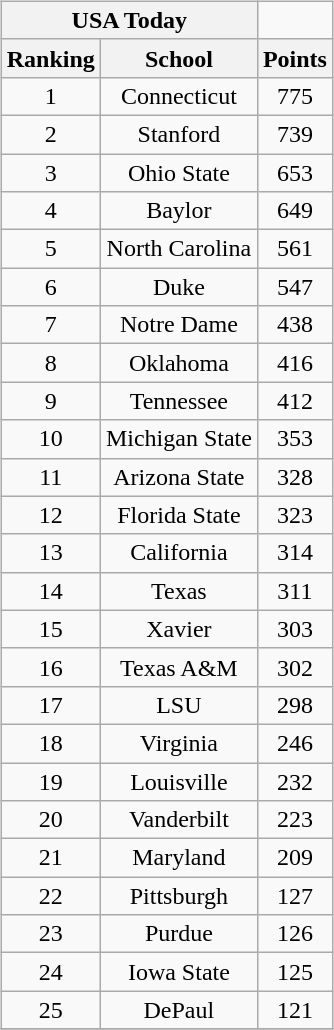<table>
<tr style="vertical-align:top;">
<td><br><table class="wikitable" style="text-align:center;">
<tr>
<th colspan=2><strong>USA Today</strong></th>
</tr>
<tr>
<th>Ranking</th>
<th>School</th>
<th>Points</th>
</tr>
<tr>
<td>1</td>
<td>Connecticut</td>
<td>775</td>
</tr>
<tr>
<td>2</td>
<td>Stanford</td>
<td>739</td>
</tr>
<tr>
<td>3</td>
<td>Ohio State</td>
<td>653</td>
</tr>
<tr>
<td>4</td>
<td>Baylor</td>
<td>649</td>
</tr>
<tr>
<td>5</td>
<td>North Carolina</td>
<td>561</td>
</tr>
<tr>
<td>6</td>
<td>Duke</td>
<td>547</td>
</tr>
<tr>
<td>7</td>
<td>Notre Dame</td>
<td>438</td>
</tr>
<tr>
<td>8</td>
<td>Oklahoma</td>
<td>416</td>
</tr>
<tr>
<td>9</td>
<td>Tennessee</td>
<td>412</td>
</tr>
<tr>
<td>10</td>
<td>Michigan State</td>
<td>353</td>
</tr>
<tr>
<td>11</td>
<td>Arizona State</td>
<td>328</td>
</tr>
<tr>
<td>12</td>
<td>Florida State</td>
<td>323</td>
</tr>
<tr>
<td>13</td>
<td>California</td>
<td>314</td>
</tr>
<tr>
<td>14</td>
<td>Texas</td>
<td>311</td>
</tr>
<tr>
<td>15</td>
<td>Xavier</td>
<td>303</td>
</tr>
<tr>
<td>16</td>
<td>Texas A&M</td>
<td>302</td>
</tr>
<tr>
<td>17</td>
<td>LSU</td>
<td>298</td>
</tr>
<tr>
<td>18</td>
<td>Virginia</td>
<td>246</td>
</tr>
<tr>
<td>19</td>
<td>Louisville</td>
<td>232</td>
</tr>
<tr>
<td>20</td>
<td>Vanderbilt</td>
<td>223</td>
</tr>
<tr>
<td>21</td>
<td>Maryland</td>
<td>209</td>
</tr>
<tr>
<td>22</td>
<td>Pittsburgh</td>
<td>127</td>
</tr>
<tr>
<td>23</td>
<td>Purdue</td>
<td>126</td>
</tr>
<tr>
<td>24</td>
<td>Iowa State</td>
<td>125</td>
</tr>
<tr>
<td>25</td>
<td>DePaul</td>
<td>121</td>
</tr>
<tr>
</tr>
</table>
</td>
</tr>
</table>
